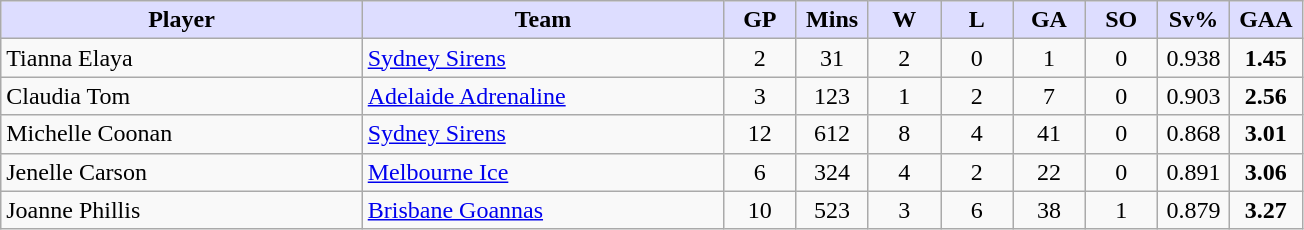<table class="wikitable" style="text-align:center">
<tr>
<th style="background:#ddf; width:25%;">Player</th>
<th style="background:#ddf; width:25%;">Team</th>
<th style="background:#ddf; width:5%;">GP</th>
<th style="background:#ddf; width:5%;">Mins</th>
<th style="background:#ddf; width:5%;">W</th>
<th style="background:#ddf; width:5%;">L</th>
<th style="background:#ddf; width:5%;">GA</th>
<th style="background:#ddf; width:5%;">SO</th>
<th style="background:#ddf; width:5%;">Sv%</th>
<th style="background:#ddf; width:5%;">GAA</th>
</tr>
<tr>
<td align=left>Tianna Elaya</td>
<td align=left><a href='#'>Sydney Sirens</a></td>
<td>2</td>
<td>31</td>
<td>2</td>
<td>0</td>
<td>1</td>
<td>0</td>
<td>0.938</td>
<td><strong>1.45</strong></td>
</tr>
<tr>
<td align=left>Claudia Tom</td>
<td align=left><a href='#'>Adelaide Adrenaline</a></td>
<td>3</td>
<td>123</td>
<td>1</td>
<td>2</td>
<td>7</td>
<td>0</td>
<td>0.903</td>
<td><strong>2.56</strong></td>
</tr>
<tr>
<td align=left>Michelle Coonan</td>
<td align=left><a href='#'>Sydney Sirens</a></td>
<td>12</td>
<td>612</td>
<td>8</td>
<td>4</td>
<td>41</td>
<td>0</td>
<td>0.868</td>
<td><strong>3.01</strong></td>
</tr>
<tr>
<td align=left>Jenelle Carson</td>
<td align=left><a href='#'>Melbourne Ice</a></td>
<td>6</td>
<td>324</td>
<td>4</td>
<td>2</td>
<td>22</td>
<td>0</td>
<td>0.891</td>
<td><strong>3.06</strong></td>
</tr>
<tr>
<td align=left>Joanne Phillis</td>
<td align=left><a href='#'>Brisbane Goannas</a></td>
<td>10</td>
<td>523</td>
<td>3</td>
<td>6</td>
<td>38</td>
<td>1</td>
<td>0.879</td>
<td><strong>3.27</strong></td>
</tr>
</table>
